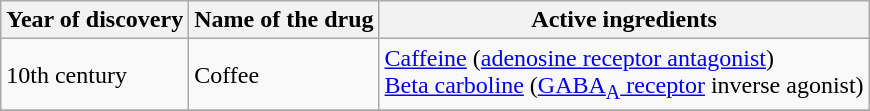<table class="wikitable">
<tr>
<th>Year of discovery</th>
<th>Name of the drug</th>
<th>Active ingredients</th>
</tr>
<tr>
<td>10th century</td>
<td>Coffee</td>
<td><a href='#'>Caffeine</a> (<a href='#'>adenosine receptor antagonist</a>)<br><a href='#'>Beta carboline</a> (<a href='#'>GABA<sub>A</sub> receptor</a> inverse agonist)</td>
</tr>
<tr>
</tr>
</table>
